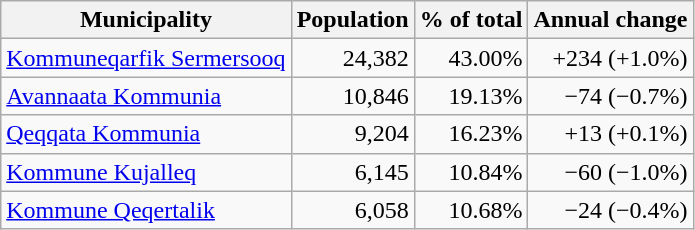<table class="wikitable" style="text-align: right;">
<tr>
<th>Municipality</th>
<th>Population</th>
<th>% of total</th>
<th>Annual change</th>
</tr>
<tr>
<td style="text-align:left"><a href='#'>Kommuneqarfik Sermersooq</a></td>
<td>24,382</td>
<td>43.00%</td>
<td> +234 (+1.0%)</td>
</tr>
<tr>
<td style="text-align:left"><a href='#'>Avannaata Kommunia</a></td>
<td>10,846</td>
<td>19.13%</td>
<td> −74 (−0.7%)</td>
</tr>
<tr>
<td style="text-align:left"><a href='#'>Qeqqata Kommunia</a></td>
<td>9,204</td>
<td>16.23%</td>
<td> +13 (+0.1%)</td>
</tr>
<tr>
<td style="text-align:left"><a href='#'>Kommune Kujalleq</a></td>
<td>6,145</td>
<td>10.84%</td>
<td> −60 (−1.0%)</td>
</tr>
<tr>
<td style="text-align:left"><a href='#'>Kommune Qeqertalik</a></td>
<td>6,058</td>
<td>10.68%</td>
<td> −24 (−0.4%)</td>
</tr>
</table>
